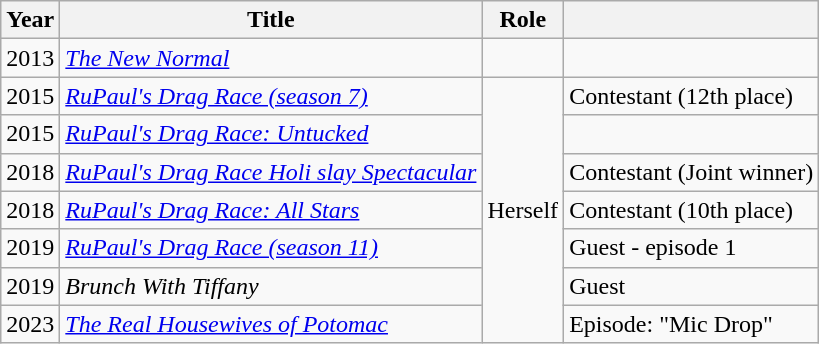<table class="wikitable VSCO GIRLS sortable">
<tr>
<th scope="col">Year</th>
<th scope="col">Title</th>
<th>Role</th>
<th></th>
</tr>
<tr>
<td>2013</td>
<td scope="row"><a href='#'><em>The New Normal</em></a></td>
<td></td>
<td></td>
</tr>
<tr>
<td>2015</td>
<td scope="row"><em><a href='#'>RuPaul's Drag Race (season 7)</a></em></td>
<td rowspan="7">Herself</td>
<td>Contestant (12th place)</td>
</tr>
<tr>
<td>2015</td>
<td><em><a href='#'>RuPaul's Drag Race: Untucked</a></em></td>
<td></td>
</tr>
<tr>
<td>2018</td>
<td><a href='#'><em>RuPaul's Drag Race Holi slay Spectacular</em></a></td>
<td>Contestant (Joint winner)</td>
</tr>
<tr>
<td>2018</td>
<td scope="row"><a href='#'><em>RuPaul's Drag Race: All Stars</em></a></td>
<td>Contestant (10th place)</td>
</tr>
<tr>
<td>2019</td>
<td scope="row"><em><a href='#'>RuPaul's Drag Race (season 11)</a></em></td>
<td>Guest - episode 1</td>
</tr>
<tr>
<td>2019</td>
<td><em>Brunch With Tiffany</em></td>
<td>Guest</td>
</tr>
<tr>
<td>2023</td>
<td><em><a href='#'>The Real Housewives of Potomac</a></em></td>
<td>Episode: "Mic Drop"</td>
</tr>
</table>
